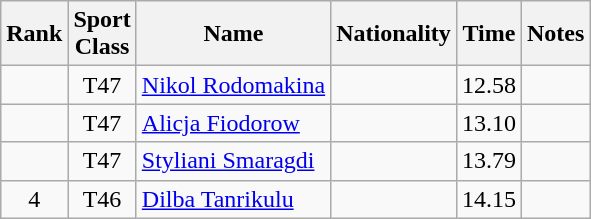<table class="wikitable sortable" style="text-align:center">
<tr>
<th>Rank</th>
<th>Sport<br>Class</th>
<th>Name</th>
<th>Nationality</th>
<th>Time</th>
<th>Notes</th>
</tr>
<tr>
<td></td>
<td>T47</td>
<td align=left><a href='#'>Nikol Rodomakina</a></td>
<td align=left></td>
<td>12.58</td>
<td></td>
</tr>
<tr>
<td></td>
<td>T47</td>
<td align=left><a href='#'>Alicja Fiodorow</a></td>
<td align=left></td>
<td>13.10</td>
<td></td>
</tr>
<tr>
<td></td>
<td>T47</td>
<td align=left><a href='#'>Styliani Smaragdi</a></td>
<td align=left></td>
<td>13.79</td>
<td></td>
</tr>
<tr>
<td>4</td>
<td>T46</td>
<td align=left><a href='#'>Dilba Tanrikulu</a></td>
<td align=left></td>
<td>14.15</td>
<td></td>
</tr>
</table>
